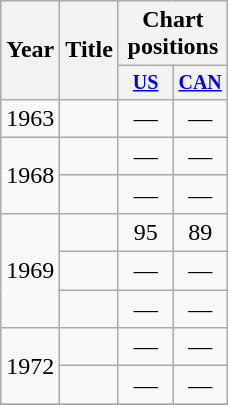<table class="wikitable" style=text-align:center;>
<tr>
<th rowspan=2>Year</th>
<th rowspan=2>Title</th>
<th colspan=2>Chart positions</th>
</tr>
<tr style="font-size:smaller;">
<th width=30><a href='#'>US</a><br></th>
<th width=30><a href='#'>CAN</a><br></th>
</tr>
<tr>
<td>1963</td>
<td></td>
<td>—</td>
<td>—</td>
</tr>
<tr>
<td rowspan=2>1968</td>
<td></td>
<td>—</td>
<td>—</td>
</tr>
<tr>
<td></td>
<td>—</td>
<td>—</td>
</tr>
<tr>
<td rowspan=3>1969</td>
<td></td>
<td>95</td>
<td>89</td>
</tr>
<tr>
<td></td>
<td>—</td>
<td>—</td>
</tr>
<tr>
<td></td>
<td>—</td>
<td>—</td>
</tr>
<tr>
<td rowspan=2>1972</td>
<td></td>
<td>—</td>
<td>—</td>
</tr>
<tr>
<td></td>
<td>—</td>
<td>—</td>
</tr>
<tr>
</tr>
</table>
